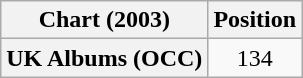<table class="wikitable plainrowheaders" style="text-align:center">
<tr>
<th>Chart (2003)</th>
<th>Position</th>
</tr>
<tr>
<th scope="row">UK Albums (OCC)</th>
<td>134</td>
</tr>
</table>
